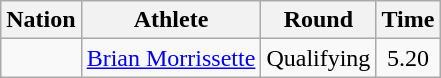<table class="wikitable sortable" style="text-align:center">
<tr>
<th>Nation</th>
<th>Athlete</th>
<th>Round</th>
<th>Time</th>
</tr>
<tr>
<td align=left></td>
<td align=left><a href='#'>Brian Morrissette</a></td>
<td>Qualifying</td>
<td>5.20</td>
</tr>
</table>
